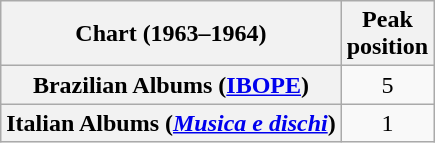<table class="wikitable sortable plainrowheaders" style="text-align:center">
<tr>
<th scope="col">Chart (1963–1964)</th>
<th scope="col">Peak<br>position</th>
</tr>
<tr>
<th scope="row">Brazilian Albums (<a href='#'>IBOPE</a>)</th>
<td>5</td>
</tr>
<tr>
<th scope="row">Italian Albums (<em><a href='#'>Musica e dischi</a></em>)</th>
<td>1</td>
</tr>
</table>
